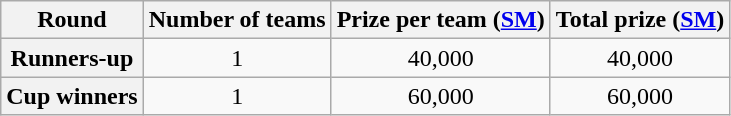<table border=0 cellpadding=0 cellspacing=0>
<tr>
<td valign="top"><br><table class="wikitable" style="text-align: center">
<tr>
<th>Round</th>
<th>Number of teams</th>
<th>Prize per team (<a href='#'>SM</a>)</th>
<th>Total prize (<a href='#'>SM</a>)</th>
</tr>
<tr>
<th>Runners-up</th>
<td>1</td>
<td>40,000</td>
<td>40,000</td>
</tr>
<tr>
<th>Cup winners</th>
<td>1</td>
<td>60,000</td>
<td>60,000</td>
</tr>
</table>
</td>
</tr>
</table>
